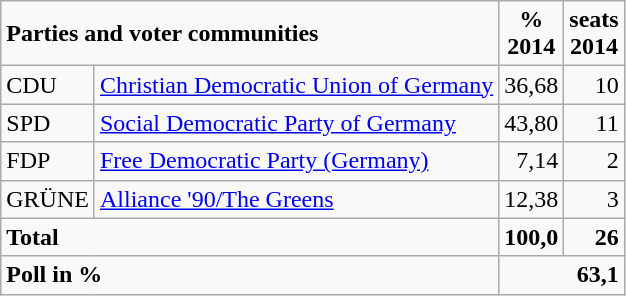<table class="wikitable">
<tr --  class="hintergrundfarbe5">
<td colspan="2"><strong>Parties and voter communities</strong></td>
<td align="center"><strong>%<br>2014</strong></td>
<td align="center"><strong>seats<br>2014</strong></td>
</tr>
<tr --->
<td>CDU</td>
<td><a href='#'>Christian Democratic Union of Germany</a></td>
<td align="right">36,68</td>
<td align="right">10</td>
</tr>
<tr --->
<td>SPD</td>
<td><a href='#'>Social Democratic Party of Germany</a></td>
<td align="right">43,80</td>
<td align="right">11</td>
</tr>
<tr --->
<td>FDP</td>
<td><a href='#'>Free Democratic Party (Germany)</a></td>
<td align="right">7,14</td>
<td align="right">2</td>
</tr>
<tr --->
<td>GRÜNE</td>
<td><a href='#'>Alliance '90/The Greens</a></td>
<td align="right">12,38</td>
<td align="right">3</td>
</tr>
<tr -- class="hintergrundfarbe5">
<td colspan="2"><strong>Total</strong></td>
<td align="right"><strong>100,0</strong></td>
<td align="right"><strong>26</strong></td>
</tr>
<tr -- class="hintergrundfarbe5">
<td colspan="2"><strong>Poll in %</strong></td>
<td colspan="2" align="right"><strong>63,1</strong></td>
</tr>
</table>
